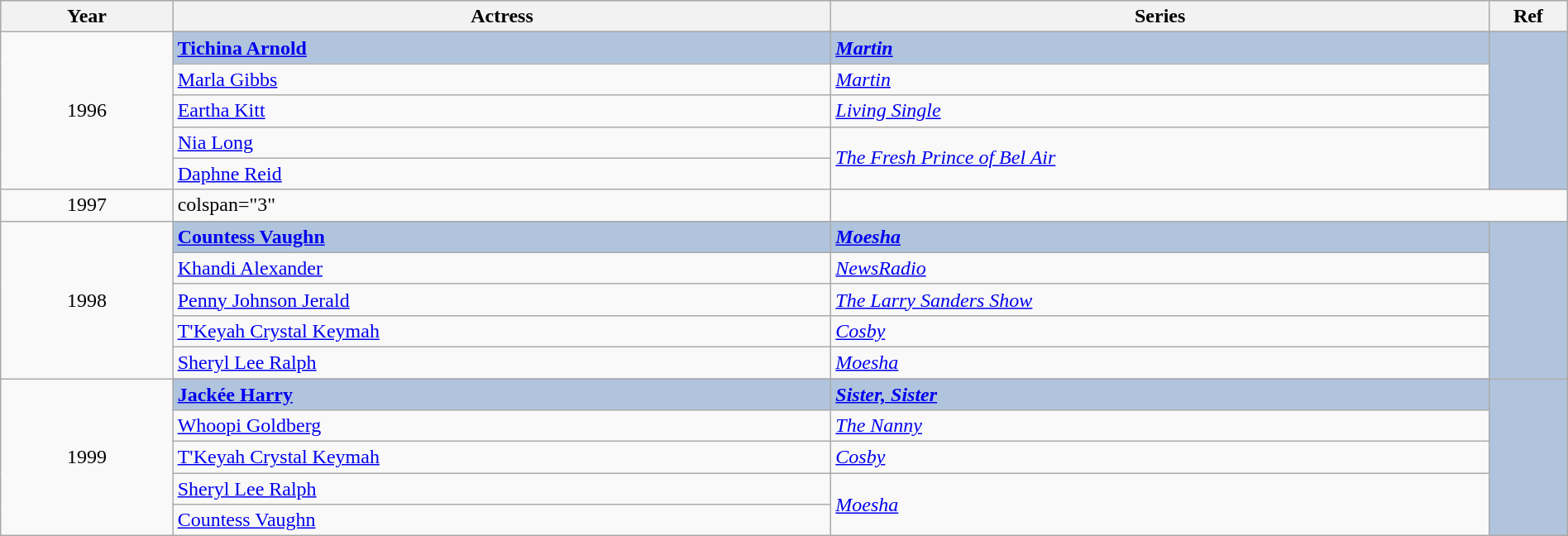<table class="wikitable" style="width:100%;">
<tr style="background:#bebebe;">
<th style="width:11%;">Year</th>
<th style="width:42%;">Actress</th>
<th style="width:42%;">Series</th>
<th style="width:5%;">Ref</th>
</tr>
<tr>
<td rowspan="6" align="center">1996</td>
</tr>
<tr style="background:#B0C4DE">
<td><strong><a href='#'>Tichina Arnold</a></strong></td>
<td><strong><em><a href='#'>Martin</a></em></strong></td>
<td rowspan="5" align="center"></td>
</tr>
<tr>
<td><a href='#'>Marla Gibbs</a></td>
<td><em><a href='#'>Martin</a></em></td>
</tr>
<tr>
<td><a href='#'>Eartha Kitt</a></td>
<td><em><a href='#'>Living Single</a></em></td>
</tr>
<tr>
<td><a href='#'>Nia Long</a></td>
<td rowspan="2"><em><a href='#'>The Fresh Prince of Bel Air</a></em></td>
</tr>
<tr>
<td><a href='#'>Daphne Reid</a></td>
</tr>
<tr>
<td align="center">1997</td>
<td>colspan="3" </td>
</tr>
<tr>
<td rowspan="6" align="center">1998</td>
</tr>
<tr style="background:#B0C4DE">
<td><strong><a href='#'>Countess Vaughn</a></strong></td>
<td><strong><em><a href='#'>Moesha</a></em></strong></td>
<td rowspan="6" align="center"></td>
</tr>
<tr>
<td><a href='#'>Khandi Alexander</a></td>
<td><em><a href='#'>NewsRadio</a></em></td>
</tr>
<tr>
<td><a href='#'>Penny Johnson Jerald</a></td>
<td><em><a href='#'>The Larry Sanders Show</a></em></td>
</tr>
<tr>
<td><a href='#'>T'Keyah Crystal Keymah</a></td>
<td><em><a href='#'>Cosby</a></em></td>
</tr>
<tr>
<td><a href='#'>Sheryl Lee Ralph</a></td>
<td><em><a href='#'>Moesha</a></em></td>
</tr>
<tr>
<td rowspan="6" align="center">1999</td>
</tr>
<tr style="background:#B0C4DE">
<td><strong><a href='#'>Jackée Harry</a></strong></td>
<td><strong><em><a href='#'>Sister, Sister</a></em></strong></td>
<td rowspan="6" align="center"></td>
</tr>
<tr>
<td><a href='#'>Whoopi Goldberg</a></td>
<td><em><a href='#'>The Nanny</a></em></td>
</tr>
<tr>
<td><a href='#'>T'Keyah Crystal Keymah</a></td>
<td><em><a href='#'>Cosby</a></em></td>
</tr>
<tr>
<td><a href='#'>Sheryl Lee Ralph</a></td>
<td rowspan="2"><em><a href='#'>Moesha</a></em></td>
</tr>
<tr>
<td><a href='#'>Countess Vaughn</a></td>
</tr>
</table>
